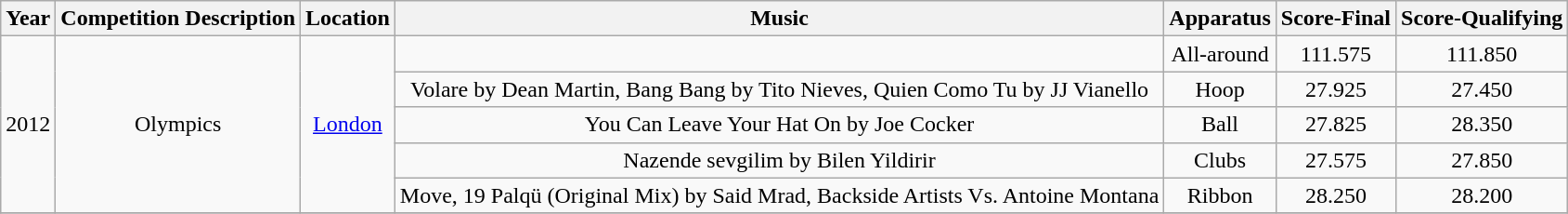<table class="wikitable" style="text-align:center">
<tr>
<th>Year</th>
<th>Competition Description</th>
<th>Location</th>
<th>Music</th>
<th>Apparatus</th>
<th>Score-Final</th>
<th>Score-Qualifying</th>
</tr>
<tr>
<td rowspan="5">2012</td>
<td rowspan="5">Olympics</td>
<td rowspan="5"><a href='#'>London</a></td>
<td></td>
<td>All-around</td>
<td>111.575</td>
<td>111.850</td>
</tr>
<tr>
<td>Volare by Dean Martin, Bang Bang by Tito Nieves, Quien Como Tu by JJ Vianello</td>
<td>Hoop</td>
<td>27.925</td>
<td>27.450</td>
</tr>
<tr>
<td>You Can Leave Your Hat On by Joe Cocker</td>
<td>Ball</td>
<td>27.825</td>
<td>28.350</td>
</tr>
<tr>
<td>Nazende sevgilim by Bilen Yildirir</td>
<td>Clubs</td>
<td>27.575</td>
<td>27.850</td>
</tr>
<tr>
<td>Move, 19 Palqü (Original Mix) by Said Mrad, Backside Artists Vs. Antoine Montana</td>
<td>Ribbon</td>
<td>28.250</td>
<td>28.200</td>
</tr>
<tr>
</tr>
</table>
